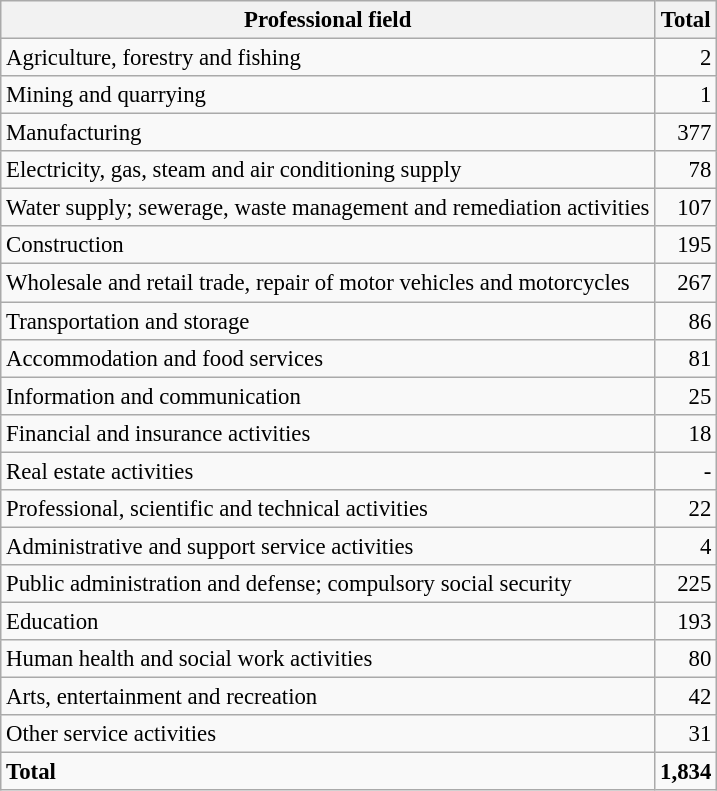<table class="wikitable sortable" style="font-size:95%;">
<tr>
<th>Professional field</th>
<th>Total</th>
</tr>
<tr>
<td>Agriculture, forestry and fishing</td>
<td align="right">2</td>
</tr>
<tr>
<td>Mining and quarrying</td>
<td align="right">1</td>
</tr>
<tr>
<td>Manufacturing</td>
<td align="right">377</td>
</tr>
<tr>
<td>Electricity, gas, steam and air conditioning supply</td>
<td align="right">78</td>
</tr>
<tr>
<td>Water supply; sewerage, waste management and remediation activities</td>
<td align="right">107</td>
</tr>
<tr>
<td>Construction</td>
<td align="right">195</td>
</tr>
<tr>
<td>Wholesale and retail trade, repair of motor vehicles and motorcycles</td>
<td align="right">267</td>
</tr>
<tr>
<td>Transportation and storage</td>
<td align="right">86</td>
</tr>
<tr>
<td>Accommodation and food services</td>
<td align="right">81</td>
</tr>
<tr>
<td>Information and communication</td>
<td align="right">25</td>
</tr>
<tr>
<td>Financial and insurance activities</td>
<td align="right">18</td>
</tr>
<tr>
<td>Real estate activities</td>
<td align="right">-</td>
</tr>
<tr>
<td>Professional, scientific and technical activities</td>
<td align="right">22</td>
</tr>
<tr>
<td>Administrative and support service activities</td>
<td align="right">4</td>
</tr>
<tr>
<td>Public administration and defense; compulsory social security</td>
<td align="right">225</td>
</tr>
<tr>
<td>Education</td>
<td align="right">193</td>
</tr>
<tr>
<td>Human health and social work activities</td>
<td align="right">80</td>
</tr>
<tr>
<td>Arts, entertainment and recreation</td>
<td align="right">42</td>
</tr>
<tr>
<td>Other service activities</td>
<td align="right">31</td>
</tr>
<tr class="sortbottom">
<td><strong>Total</strong></td>
<td align="right"><strong>1,834</strong></td>
</tr>
</table>
